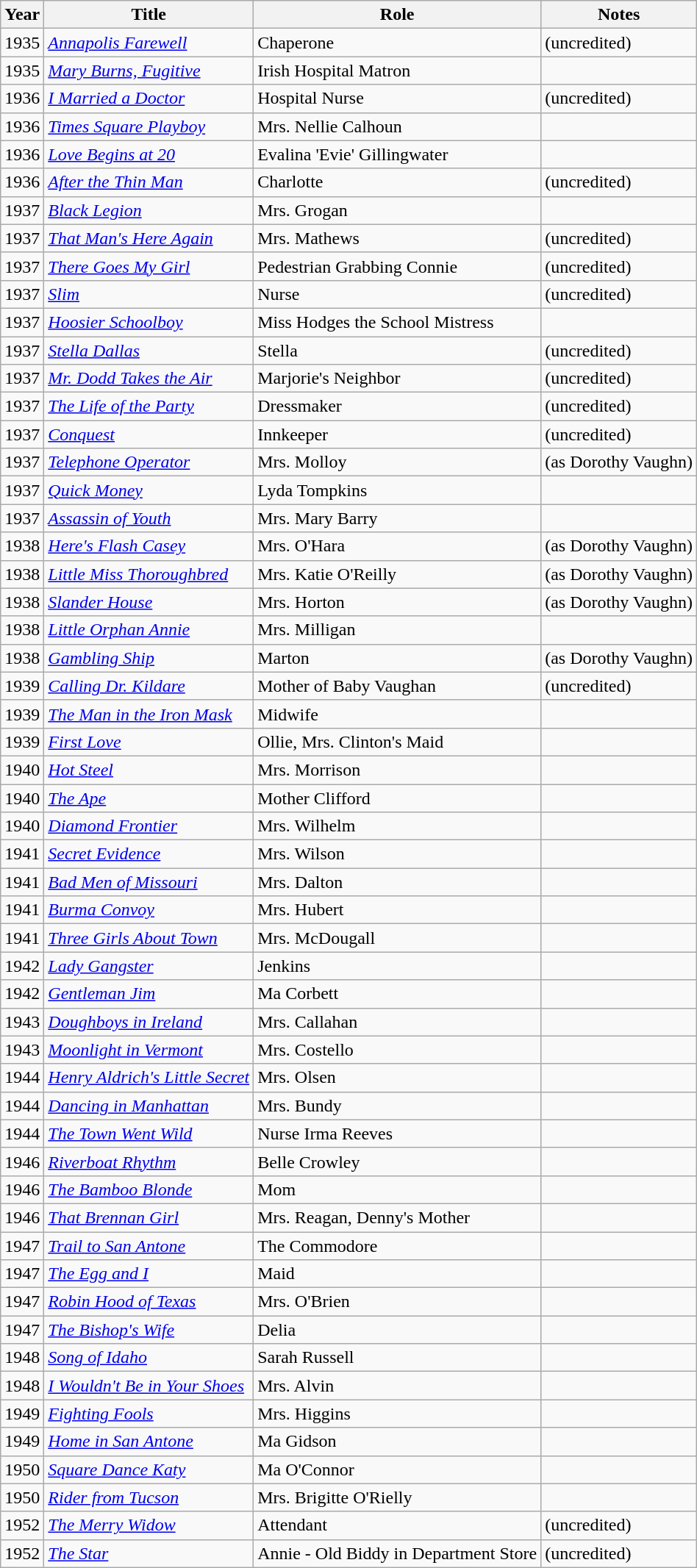<table class="wikitable sortable">
<tr>
<th>Year</th>
<th>Title</th>
<th>Role</th>
<th class="unsortable">Notes</th>
</tr>
<tr>
<td>1935</td>
<td><em><a href='#'>Annapolis Farewell</a></em></td>
<td>Chaperone</td>
<td>(uncredited)</td>
</tr>
<tr>
<td>1935</td>
<td><em><a href='#'>Mary Burns, Fugitive</a></em></td>
<td>Irish Hospital Matron</td>
<td></td>
</tr>
<tr>
<td>1936</td>
<td><em><a href='#'>I Married a Doctor</a></em></td>
<td>Hospital Nurse</td>
<td>(uncredited)</td>
</tr>
<tr>
<td>1936</td>
<td><em><a href='#'>Times Square Playboy</a></em></td>
<td>Mrs. Nellie Calhoun</td>
<td></td>
</tr>
<tr>
<td>1936</td>
<td><em><a href='#'>Love Begins at 20</a></em></td>
<td>Evalina 'Evie' Gillingwater</td>
<td></td>
</tr>
<tr>
<td>1936</td>
<td><em><a href='#'>After the Thin Man</a></em></td>
<td>Charlotte</td>
<td>(uncredited)</td>
</tr>
<tr>
<td>1937</td>
<td><em><a href='#'>Black Legion</a></em></td>
<td>Mrs. Grogan</td>
<td></td>
</tr>
<tr>
<td>1937</td>
<td><em><a href='#'>That Man's Here Again</a></em></td>
<td>Mrs. Mathews</td>
<td>(uncredited)</td>
</tr>
<tr>
<td>1937</td>
<td><em><a href='#'>There Goes My Girl</a></em></td>
<td>Pedestrian Grabbing Connie</td>
<td>(uncredited)</td>
</tr>
<tr>
<td>1937</td>
<td><em><a href='#'>Slim</a></em></td>
<td>Nurse</td>
<td>(uncredited)</td>
</tr>
<tr>
<td>1937</td>
<td><em><a href='#'>Hoosier Schoolboy</a></em></td>
<td>Miss Hodges the School Mistress</td>
<td></td>
</tr>
<tr>
<td>1937</td>
<td><em><a href='#'>Stella Dallas</a></em></td>
<td>Stella</td>
<td>(uncredited)</td>
</tr>
<tr>
<td>1937</td>
<td><em><a href='#'>Mr. Dodd Takes the Air</a></em></td>
<td>Marjorie's Neighbor</td>
<td>(uncredited)</td>
</tr>
<tr>
<td>1937</td>
<td><em><a href='#'>The Life of the Party</a></em></td>
<td>Dressmaker</td>
<td>(uncredited)</td>
</tr>
<tr>
<td>1937</td>
<td><em><a href='#'>Conquest</a></em></td>
<td>Innkeeper</td>
<td>(uncredited)</td>
</tr>
<tr>
<td>1937</td>
<td><em><a href='#'>Telephone Operator</a></em></td>
<td>Mrs. Molloy</td>
<td>(as Dorothy Vaughn)</td>
</tr>
<tr>
<td>1937</td>
<td><em><a href='#'>Quick Money</a></em></td>
<td>Lyda Tompkins</td>
<td></td>
</tr>
<tr>
<td>1937</td>
<td><em><a href='#'>Assassin of Youth</a></em></td>
<td>Mrs. Mary Barry</td>
<td></td>
</tr>
<tr>
<td>1938</td>
<td><em><a href='#'>Here's Flash Casey</a></em></td>
<td>Mrs. O'Hara</td>
<td>(as Dorothy Vaughn)</td>
</tr>
<tr>
<td>1938</td>
<td><em><a href='#'>Little Miss Thoroughbred</a></em></td>
<td>Mrs. Katie O'Reilly</td>
<td>(as Dorothy Vaughn)</td>
</tr>
<tr>
<td>1938</td>
<td><em><a href='#'>Slander House</a></em></td>
<td>Mrs. Horton</td>
<td>(as Dorothy Vaughn)</td>
</tr>
<tr>
<td>1938</td>
<td><em><a href='#'>Little Orphan Annie</a></em></td>
<td>Mrs. Milligan</td>
<td></td>
</tr>
<tr>
<td>1938</td>
<td><em><a href='#'>Gambling Ship</a></em></td>
<td>Marton</td>
<td>(as Dorothy Vaughn)</td>
</tr>
<tr>
<td>1939</td>
<td><em><a href='#'>Calling Dr. Kildare</a></em></td>
<td>Mother of Baby Vaughan</td>
<td>(uncredited)</td>
</tr>
<tr>
<td>1939</td>
<td><em><a href='#'>The Man in the Iron Mask</a></em></td>
<td>Midwife</td>
<td></td>
</tr>
<tr>
<td>1939</td>
<td><em><a href='#'>First Love</a></em></td>
<td>Ollie, Mrs. Clinton's Maid</td>
<td></td>
</tr>
<tr>
<td>1940</td>
<td><em><a href='#'>Hot Steel</a></em></td>
<td>Mrs. Morrison</td>
<td></td>
</tr>
<tr>
<td>1940</td>
<td><em><a href='#'>The Ape</a></em></td>
<td>Mother Clifford</td>
<td></td>
</tr>
<tr>
<td>1940</td>
<td><em><a href='#'>Diamond Frontier</a></em></td>
<td>Mrs. Wilhelm</td>
<td></td>
</tr>
<tr>
<td>1941</td>
<td><em><a href='#'>Secret Evidence</a></em></td>
<td>Mrs. Wilson</td>
<td></td>
</tr>
<tr>
<td>1941</td>
<td><em><a href='#'>Bad Men of Missouri</a></em></td>
<td>Mrs. Dalton</td>
<td></td>
</tr>
<tr>
<td>1941</td>
<td><em><a href='#'>Burma Convoy</a></em></td>
<td>Mrs. Hubert</td>
<td></td>
</tr>
<tr>
<td>1941</td>
<td><em><a href='#'>Three Girls About Town</a></em></td>
<td>Mrs. McDougall</td>
<td></td>
</tr>
<tr>
<td>1942</td>
<td><em><a href='#'>Lady Gangster</a></em></td>
<td>Jenkins</td>
<td></td>
</tr>
<tr>
<td>1942</td>
<td><em><a href='#'>Gentleman Jim</a></em></td>
<td>Ma Corbett</td>
<td></td>
</tr>
<tr>
<td>1943</td>
<td><em><a href='#'>Doughboys in Ireland</a></em></td>
<td>Mrs. Callahan</td>
<td></td>
</tr>
<tr>
<td>1943</td>
<td><em><a href='#'>Moonlight in Vermont</a></em></td>
<td>Mrs. Costello</td>
<td></td>
</tr>
<tr>
<td>1944</td>
<td><em><a href='#'>Henry Aldrich's Little Secret</a></em></td>
<td>Mrs. Olsen</td>
<td></td>
</tr>
<tr>
<td>1944</td>
<td><em><a href='#'>Dancing in Manhattan</a></em></td>
<td>Mrs. Bundy</td>
<td></td>
</tr>
<tr>
<td>1944</td>
<td><em><a href='#'>The Town Went Wild</a></em></td>
<td>Nurse Irma Reeves</td>
<td></td>
</tr>
<tr>
<td>1946</td>
<td><em><a href='#'>Riverboat Rhythm</a></em></td>
<td>Belle Crowley</td>
<td></td>
</tr>
<tr>
<td>1946</td>
<td><em><a href='#'>The Bamboo Blonde</a></em></td>
<td>Mom</td>
<td></td>
</tr>
<tr>
<td>1946</td>
<td><em><a href='#'>That Brennan Girl</a></em></td>
<td>Mrs. Reagan, Denny's Mother</td>
<td></td>
</tr>
<tr>
<td>1947</td>
<td><em><a href='#'>Trail to San Antone</a></em></td>
<td>The Commodore</td>
<td></td>
</tr>
<tr>
<td>1947</td>
<td><em><a href='#'>The Egg and I</a></em></td>
<td>Maid</td>
<td></td>
</tr>
<tr>
<td>1947</td>
<td><em><a href='#'>Robin Hood of Texas</a></em></td>
<td>Mrs. O'Brien</td>
<td></td>
</tr>
<tr>
<td>1947</td>
<td><em><a href='#'>The Bishop's Wife</a></em></td>
<td>Delia</td>
<td></td>
</tr>
<tr>
<td>1948</td>
<td><em><a href='#'>Song of Idaho</a></em></td>
<td>Sarah Russell</td>
<td></td>
</tr>
<tr>
<td>1948</td>
<td><em><a href='#'>I Wouldn't Be in Your Shoes</a></em></td>
<td>Mrs. Alvin</td>
<td></td>
</tr>
<tr>
<td>1949</td>
<td><em><a href='#'>Fighting Fools</a></em></td>
<td>Mrs. Higgins</td>
<td></td>
</tr>
<tr>
<td>1949</td>
<td><em><a href='#'>Home in San Antone</a></em></td>
<td>Ma Gidson</td>
<td></td>
</tr>
<tr>
<td>1950</td>
<td><em><a href='#'>Square Dance Katy</a></em></td>
<td>Ma O'Connor</td>
<td></td>
</tr>
<tr>
<td>1950</td>
<td><em><a href='#'>Rider from Tucson</a></em></td>
<td>Mrs. Brigitte O'Rielly</td>
<td></td>
</tr>
<tr>
<td>1952</td>
<td><em><a href='#'>The Merry Widow</a></em></td>
<td>Attendant</td>
<td>(uncredited)</td>
</tr>
<tr>
<td>1952</td>
<td><em><a href='#'>The Star</a></em></td>
<td>Annie - Old Biddy in Department Store</td>
<td>(uncredited)</td>
</tr>
</table>
